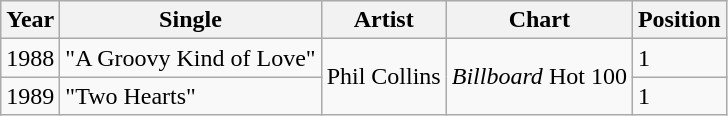<table class="wikitable">
<tr>
<th align="left">Year</th>
<th align="left">Single</th>
<th align="left">Artist</th>
<th align="left">Chart</th>
<th align="left">Position</th>
</tr>
<tr>
<td align="left">1988</td>
<td align="left">"A Groovy Kind of Love"</td>
<td style="text-align:left;" rowspan="2">Phil Collins</td>
<td style="text-align:left;" rowspan="2"><em>Billboard</em> Hot 100</td>
<td align="left">1</td>
</tr>
<tr>
<td align="left">1989</td>
<td align="left">"Two Hearts"</td>
<td align="left">1</td>
</tr>
</table>
